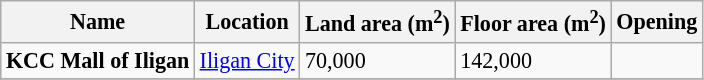<table class="wikitable sortable" style="font-size:92%;">
<tr>
<th>Name</th>
<th>Location</th>
<th>Land area (m<sup>2</sup>)</th>
<th>Floor area (m<sup>2</sup>)</th>
<th class="unsortable">Opening</th>
</tr>
<tr>
<td><strong>KCC Mall of Iligan</strong></td>
<td><a href='#'>Iligan City</a></td>
<td>70,000</td>
<td>142,000</td>
<td TBA></td>
</tr>
<tr>
</tr>
</table>
